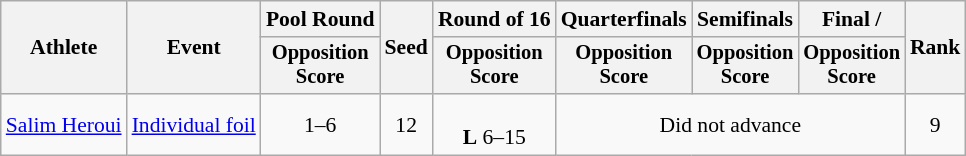<table class=wikitable style="font-size:90%">
<tr>
<th rowspan="2">Athlete</th>
<th rowspan="2">Event</th>
<th>Pool Round</th>
<th rowspan="2">Seed</th>
<th>Round of 16</th>
<th>Quarterfinals</th>
<th>Semifinals</th>
<th>Final / </th>
<th rowspan=2>Rank</th>
</tr>
<tr style="font-size:95%">
<th>Opposition<br>Score</th>
<th>Opposition<br>Score</th>
<th>Opposition<br>Score</th>
<th>Opposition<br>Score</th>
<th>Opposition<br>Score</th>
</tr>
<tr align=center>
<td align=left><a href='#'>Salim Heroui</a></td>
<td align=left><a href='#'>Individual foil</a></td>
<td>1–6</td>
<td>12</td>
<td><br><strong>L</strong> 6–15</td>
<td colspan=3>Did not advance</td>
<td>9</td>
</tr>
</table>
